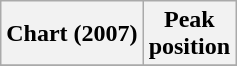<table class="wikitable sortable plainrowheaders">
<tr>
<th>Chart (2007)</th>
<th>Peak<br>position</th>
</tr>
<tr>
</tr>
</table>
